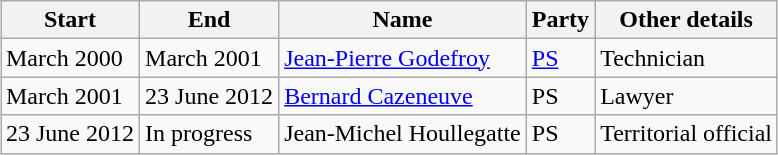<table border="1" class="wikitable" style="margin: 0.5em auto;">
<tr>
<th>Start</th>
<th>End</th>
<th>Name</th>
<th>Party</th>
<th>Other details</th>
</tr>
<tr>
<td>March 2000</td>
<td>March 2001</td>
<td><a href='#'>Jean-Pierre Godefroy</a></td>
<td><a href='#'>PS</a></td>
<td>Technician</td>
</tr>
<tr>
<td>March 2001</td>
<td>23 June 2012</td>
<td><a href='#'>Bernard Cazeneuve</a></td>
<td>PS</td>
<td>Lawyer</td>
</tr>
<tr>
<td>23 June 2012</td>
<td>In progress</td>
<td>Jean-Michel Houllegatte</td>
<td>PS</td>
<td>Territorial official</td>
</tr>
</table>
